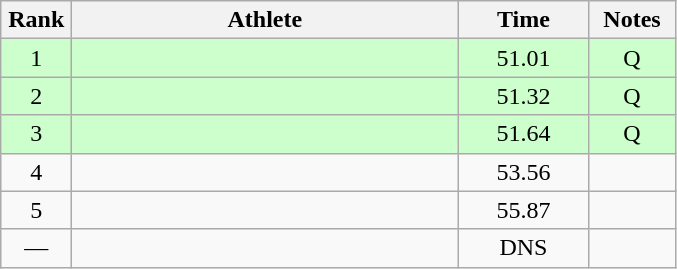<table class="wikitable" style="text-align:center">
<tr>
<th width=40>Rank</th>
<th width=250>Athlete</th>
<th width=80>Time</th>
<th width=50>Notes</th>
</tr>
<tr bgcolor=ccffcc>
<td>1</td>
<td align=left></td>
<td>51.01</td>
<td>Q</td>
</tr>
<tr bgcolor=ccffcc>
<td>2</td>
<td align=left></td>
<td>51.32</td>
<td>Q</td>
</tr>
<tr bgcolor=ccffcc>
<td>3</td>
<td align=left></td>
<td>51.64</td>
<td>Q</td>
</tr>
<tr>
<td>4</td>
<td align=left></td>
<td>53.56</td>
<td></td>
</tr>
<tr>
<td>5</td>
<td align=left></td>
<td>55.87</td>
<td></td>
</tr>
<tr>
<td>—</td>
<td align=left></td>
<td>DNS</td>
<td></td>
</tr>
</table>
